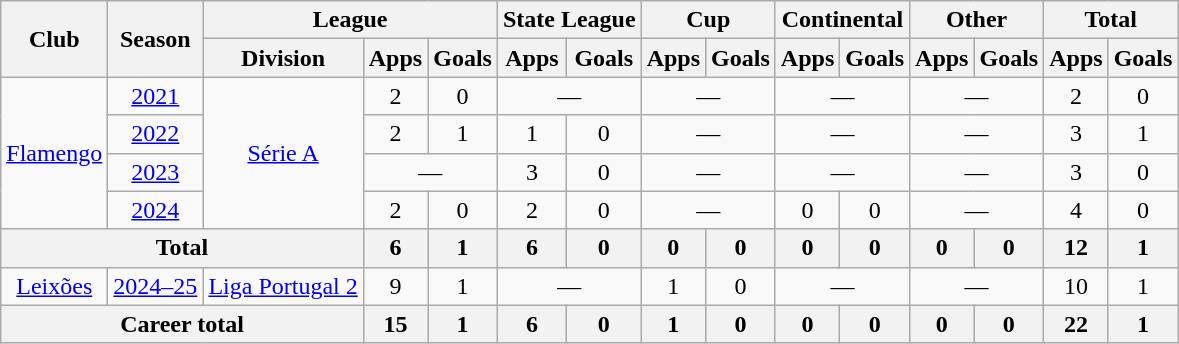<table class="wikitable" style="text-align: center">
<tr>
<th rowspan="2">Club</th>
<th rowspan="2">Season</th>
<th colspan="3">League</th>
<th colspan="2">State League</th>
<th colspan="2">Cup</th>
<th colspan="2">Continental</th>
<th colspan="2">Other</th>
<th colspan="2">Total</th>
</tr>
<tr>
<th>Division</th>
<th>Apps</th>
<th>Goals</th>
<th>Apps</th>
<th>Goals</th>
<th>Apps</th>
<th>Goals</th>
<th>Apps</th>
<th>Goals</th>
<th>Apps</th>
<th>Goals</th>
<th>Apps</th>
<th>Goals</th>
</tr>
<tr>
<td rowspan="4"><a href='#'>Flamengo</a></td>
<td><a href='#'>2021</a></td>
<td rowspan="4"><a href='#'>Série A</a></td>
<td>2</td>
<td>0</td>
<td colspan="2">—</td>
<td colspan="2">—</td>
<td colspan="2">—</td>
<td colspan="2">—</td>
<td>2</td>
<td>0</td>
</tr>
<tr>
<td><a href='#'>2022</a></td>
<td>2</td>
<td>1</td>
<td>1</td>
<td>0</td>
<td colspan="2">—</td>
<td colspan="2">—</td>
<td colspan="2">—</td>
<td>3</td>
<td>1</td>
</tr>
<tr>
<td><a href='#'>2023</a></td>
<td colspan="2">—</td>
<td>3</td>
<td>0</td>
<td colspan="2">—</td>
<td colspan="2">—</td>
<td colspan="2">—</td>
<td>3</td>
<td>0</td>
</tr>
<tr>
<td><a href='#'>2024</a></td>
<td>2</td>
<td>0</td>
<td>2</td>
<td>0</td>
<td colspan="2">—</td>
<td>0</td>
<td>0</td>
<td colspan="2">—</td>
<td>4</td>
<td>0</td>
</tr>
<tr>
<th colspan="3">Total</th>
<th>6</th>
<th>1</th>
<th>6</th>
<th>0</th>
<th>0</th>
<th>0</th>
<th>0</th>
<th>0</th>
<th>0</th>
<th>0</th>
<th>12</th>
<th>1</th>
</tr>
<tr>
<td><a href='#'>Leixões</a></td>
<td><a href='#'>2024–25</a></td>
<td><a href='#'>Liga Portugal 2</a></td>
<td>9</td>
<td>1</td>
<td colspan="2">—</td>
<td>1</td>
<td>0</td>
<td colspan="2">—</td>
<td colspan="2">—</td>
<td>10</td>
<td>1</td>
</tr>
<tr>
<th colspan="3"><strong>Career total</strong></th>
<th>15</th>
<th>1</th>
<th>6</th>
<th>0</th>
<th>1</th>
<th>0</th>
<th>0</th>
<th>0</th>
<th>0</th>
<th>0</th>
<th>22</th>
<th>1</th>
</tr>
</table>
